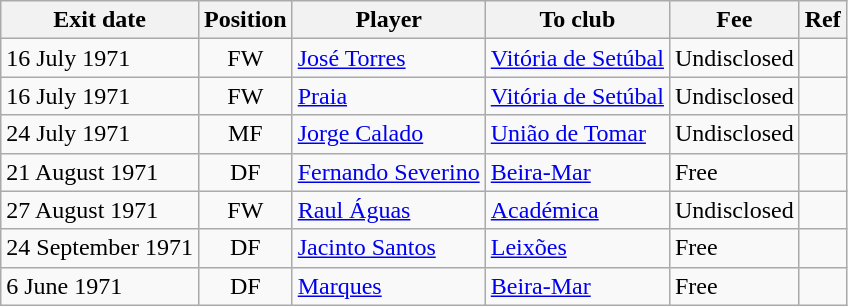<table class="wikitable">
<tr>
<th><strong>Exit date</strong></th>
<th><strong>Position</strong></th>
<th><strong>Player</strong></th>
<th><strong>To club</strong></th>
<th><strong>Fee</strong></th>
<th><strong>Ref</strong></th>
</tr>
<tr>
<td>16 July 1971</td>
<td style="text-align:center;">FW</td>
<td style="text-align:left;"><a href='#'>José Torres</a></td>
<td style="text-align:left;"><a href='#'>Vitória de Setúbal</a></td>
<td>Undisclosed</td>
<td></td>
</tr>
<tr>
<td>16 July 1971</td>
<td style="text-align:center;">FW</td>
<td style="text-align:left;"><a href='#'>Praia</a></td>
<td style="text-align:left;"><a href='#'>Vitória de Setúbal</a></td>
<td>Undisclosed</td>
<td></td>
</tr>
<tr>
<td>24 July 1971</td>
<td style="text-align:center;">MF</td>
<td style="text-align:left;"><a href='#'>Jorge Calado</a></td>
<td style="text-align:left;"><a href='#'>União de Tomar</a></td>
<td>Undisclosed</td>
<td></td>
</tr>
<tr>
<td>21 August 1971</td>
<td style="text-align:center;">DF</td>
<td style="text-align:left;"><a href='#'>Fernando Severino</a></td>
<td style="text-align:left;"><a href='#'>Beira-Mar</a></td>
<td>Free</td>
<td></td>
</tr>
<tr>
<td>27 August 1971</td>
<td style="text-align:center;">FW</td>
<td style="text-align:left;"><a href='#'>Raul Águas</a></td>
<td style="text-align:left;"><a href='#'>Académica</a></td>
<td>Undisclosed</td>
<td></td>
</tr>
<tr>
<td>24 September 1971</td>
<td style="text-align:center;">DF</td>
<td style="text-align:left;"><a href='#'>Jacinto Santos</a></td>
<td style="text-align:left;"><a href='#'>Leixões</a></td>
<td>Free</td>
<td></td>
</tr>
<tr>
<td>6 June 1971</td>
<td style="text-align:center;">DF</td>
<td style="text-align:left;"><a href='#'>Marques</a></td>
<td style="text-align:left;"><a href='#'>Beira-Mar</a></td>
<td>Free</td>
<td></td>
</tr>
</table>
